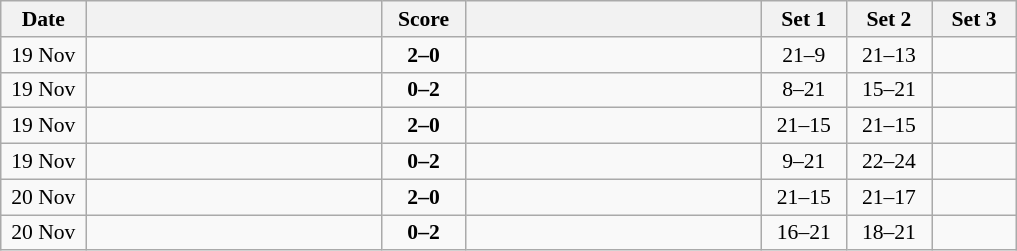<table class="wikitable" style="text-align: center; font-size:90% ">
<tr>
<th width="50">Date</th>
<th align="right" width="190"></th>
<th width="50">Score</th>
<th align="left" width="190"></th>
<th width="50">Set 1</th>
<th width="50">Set 2</th>
<th width="50">Set 3</th>
</tr>
<tr>
<td>19 Nov</td>
<td align=right><strong></strong></td>
<td align=center><strong>2–0</strong></td>
<td align=left></td>
<td>21–9</td>
<td>21–13</td>
<td></td>
</tr>
<tr>
<td>19 Nov</td>
<td align=right></td>
<td align=center><strong>0–2</strong></td>
<td align=left><strong></strong></td>
<td>8–21</td>
<td>15–21</td>
<td></td>
</tr>
<tr>
<td>19 Nov</td>
<td align=right><strong></strong></td>
<td align=center><strong>2–0</strong></td>
<td align=left></td>
<td>21–15</td>
<td>21–15</td>
<td></td>
</tr>
<tr>
<td>19 Nov</td>
<td align=right></td>
<td align=center><strong>0–2</strong></td>
<td align=left><strong></strong></td>
<td>9–21</td>
<td>22–24</td>
<td></td>
</tr>
<tr>
<td>20 Nov</td>
<td align=right><strong></strong></td>
<td align=center><strong>2–0</strong></td>
<td align=left></td>
<td>21–15</td>
<td>21–17</td>
<td></td>
</tr>
<tr>
<td>20 Nov</td>
<td align=right></td>
<td align=center><strong>0–2</strong></td>
<td align=left><strong></strong></td>
<td>16–21</td>
<td>18–21</td>
<td></td>
</tr>
</table>
